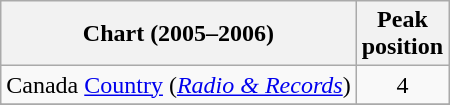<table class="wikitable sortable">
<tr>
<th align="left">Chart (2005–2006)</th>
<th align="center">Peak<br>position</th>
</tr>
<tr>
<td align="left">Canada <a href='#'>Country</a> (<em><a href='#'>Radio & Records</a></em>)</td>
<td align="center">4</td>
</tr>
<tr>
</tr>
<tr>
</tr>
</table>
